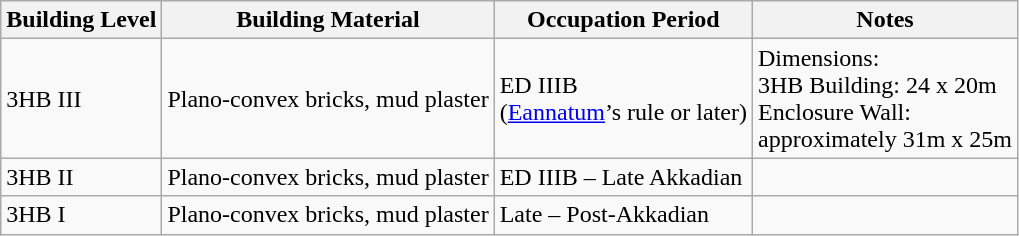<table class="wikitable">
<tr>
<th>Building Level</th>
<th>Building Material</th>
<th>Occupation Period</th>
<th>Notes</th>
</tr>
<tr>
<td>3HB III</td>
<td>Plano-convex bricks, mud plaster</td>
<td>ED IIIB<br>(<a href='#'>Eannatum</a>’s rule or later)</td>
<td>Dimensions:<br>3HB Building: 24 x 20m<br>Enclosure Wall:<br>approximately 31m x 25m</td>
</tr>
<tr>
<td>3HB II</td>
<td>Plano-convex bricks, mud plaster</td>
<td>ED IIIB – Late Akkadian</td>
<td></td>
</tr>
<tr>
<td>3HB I</td>
<td>Plano-convex bricks, mud plaster</td>
<td>Late – Post-Akkadian</td>
<td></td>
</tr>
</table>
